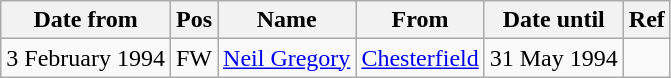<table class="wikitable">
<tr>
<th>Date from</th>
<th>Pos</th>
<th>Name</th>
<th>From</th>
<th>Date until</th>
<th>Ref</th>
</tr>
<tr>
<td>3 February 1994</td>
<td>FW</td>
<td><a href='#'>Neil Gregory</a></td>
<td><a href='#'>Chesterfield</a></td>
<td>31 May 1994</td>
<td></td>
</tr>
</table>
